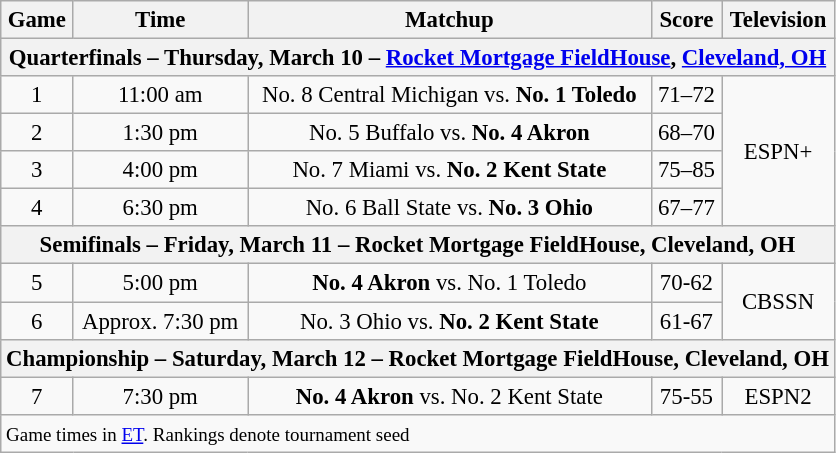<table class="wikitable" style="font-size: 95%;text-align:center">
<tr>
<th>Game</th>
<th>Time</th>
<th>Matchup</th>
<th>Score</th>
<th>Television</th>
</tr>
<tr>
<th colspan=5>Quarterfinals – Thursday, March 10 – <a href='#'>Rocket Mortgage FieldHouse</a>, <a href='#'>Cleveland, OH</a></th>
</tr>
<tr>
<td>1</td>
<td>11:00 am</td>
<td>No. 8 Central Michigan vs. <strong>No. 1 Toledo</strong></td>
<td>71–72</td>
<td rowspan=4>ESPN+</td>
</tr>
<tr>
<td>2</td>
<td>1:30 pm</td>
<td>No. 5 Buffalo vs. <strong>No. 4 Akron</strong></td>
<td>68–70</td>
</tr>
<tr>
<td>3</td>
<td>4:00 pm</td>
<td>No. 7 Miami vs. <strong>No. 2 Kent State</strong></td>
<td>75–85</td>
</tr>
<tr>
<td>4</td>
<td>6:30 pm</td>
<td>No. 6 Ball State vs. <strong>No. 3 Ohio</strong></td>
<td>67–77</td>
</tr>
<tr>
<th colspan=5>Semifinals – Friday, March 11 – Rocket Mortgage FieldHouse, Cleveland, OH</th>
</tr>
<tr>
<td>5</td>
<td>5:00 pm</td>
<td><strong>No. 4 Akron</strong> vs. No. 1 Toledo</td>
<td>70-62</td>
<td rowspan="2">CBSSN</td>
</tr>
<tr>
<td>6</td>
<td>Approx. 7:30 pm</td>
<td>No. 3 Ohio vs. <strong>No. 2 Kent State</strong></td>
<td>61-67</td>
</tr>
<tr>
<th colspan=5>Championship – Saturday, March 12 – Rocket Mortgage FieldHouse, Cleveland, OH</th>
</tr>
<tr>
<td>7</td>
<td>7:30 pm</td>
<td><strong>No. 4 Akron</strong> vs. No. 2 Kent State</td>
<td>75-55</td>
<td>ESPN2</td>
</tr>
<tr>
<td colspan=5 align=left><small>Game times in <a href='#'>ET</a>. Rankings denote tournament seed</small></td>
</tr>
</table>
